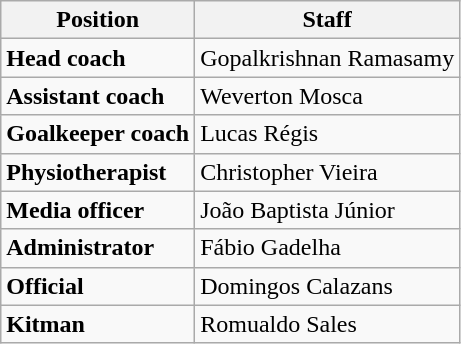<table class="wikitable">
<tr>
<th>Position</th>
<th>Staff</th>
</tr>
<tr>
<td><strong>Head coach</strong></td>
<td> Gopalkrishnan Ramasamy</td>
</tr>
<tr>
<td><strong>Assistant coach</strong></td>
<td> Weverton Mosca</td>
</tr>
<tr>
<td><strong>Goalkeeper coach</strong></td>
<td> Lucas Régis</td>
</tr>
<tr>
<td><strong>Physiotherapist</strong></td>
<td> Christopher Vieira</td>
</tr>
<tr>
<td><strong>Media officer</strong></td>
<td> João Baptista Júnior</td>
</tr>
<tr>
<td><strong>Administrator</strong></td>
<td> Fábio Gadelha</td>
</tr>
<tr>
<td><strong>Official</strong></td>
<td> Domingos Calazans</td>
</tr>
<tr>
<td><strong>Kitman</strong></td>
<td> Romualdo Sales</td>
</tr>
</table>
